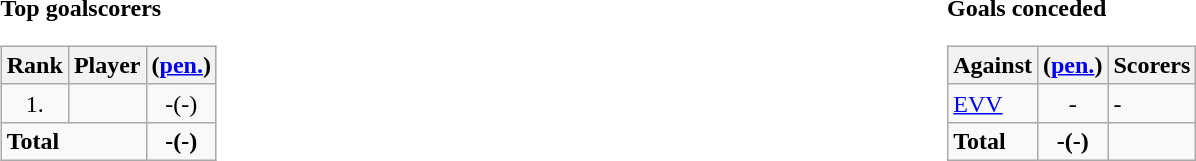<table width=100%>
<tr>
<td width=45% align=left valign=top><br><strong>Top goalscorers</strong><table class="wikitable" table align="left style="width:60%; font-size:85%">
<tr valign=top>
<th align=center>Rank</th>
<th align=center>Player</th>
<th align=center>(<a href='#'>pen.</a>)</th>
</tr>
<tr valign=top>
<td align=center>1.</td>
<td></td>
<td align=center>-(-)</td>
</tr>
<tr valign=top>
<td colspan=2><strong>Total</strong></td>
<td align=center><strong>-(-)</strong></td>
</tr>
</table>
</td>
<td width=45% align=left valign=top><br><strong>Goals conceded</strong><table class="wikitable" >
<tr valign=top>
<th align=center>Against</th>
<th align=center>(<a href='#'>pen.</a>)</th>
<th align=center>Scorers</th>
</tr>
<tr valign=top>
<td><a href='#'>EVV</a></td>
<td align=center>-</td>
<td>-</td>
</tr>
<tr valign=top>
<td colspan=1><strong>Total</strong></td>
<td align=center><strong>-(-)</strong></td>
<td></td>
</tr>
</table>
</td>
</tr>
</table>
